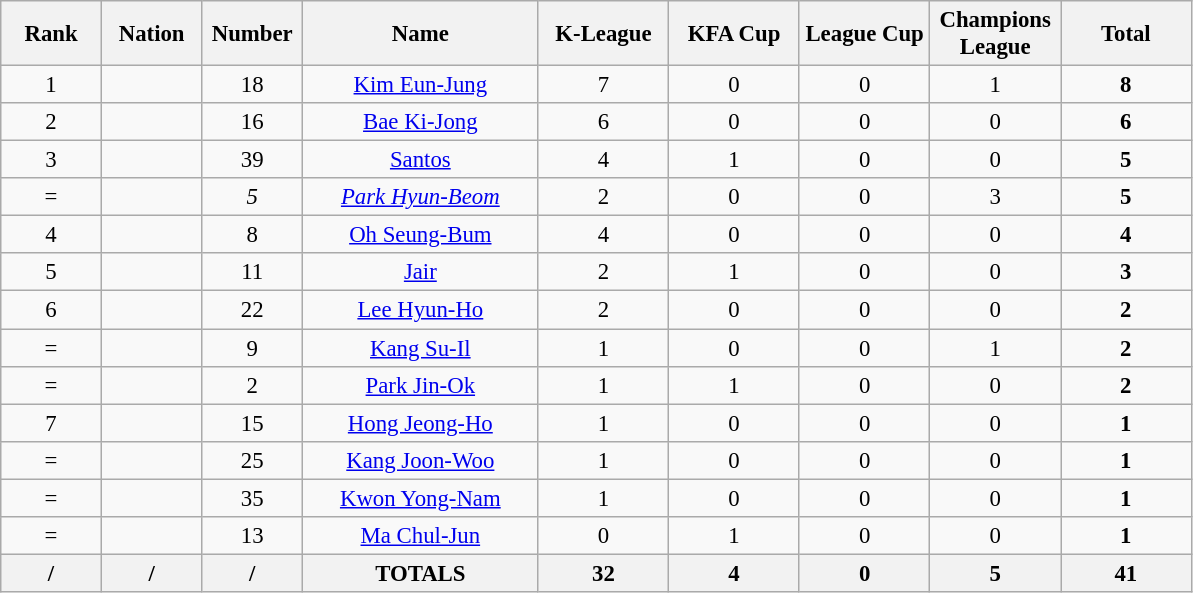<table class="wikitable" style="font-size: 95%; text-align: center;">
<tr>
<th width=60>Rank</th>
<th width=60>Nation</th>
<th width=60>Number</th>
<th width=150>Name</th>
<th width=80>K-League</th>
<th width=80>KFA Cup</th>
<th width=80>League Cup</th>
<th width=80>Champions League</th>
<th width=80>Total</th>
</tr>
<tr>
<td>1</td>
<td></td>
<td>18</td>
<td><a href='#'>Kim Eun-Jung</a></td>
<td>7</td>
<td>0</td>
<td>0</td>
<td>1</td>
<td><strong>8</strong></td>
</tr>
<tr>
<td>2</td>
<td></td>
<td>16</td>
<td><a href='#'>Bae Ki-Jong</a></td>
<td>6</td>
<td>0</td>
<td>0</td>
<td>0</td>
<td><strong>6</strong></td>
</tr>
<tr>
<td>3</td>
<td></td>
<td>39</td>
<td><a href='#'>Santos</a></td>
<td>4</td>
<td>1</td>
<td>0</td>
<td>0</td>
<td><strong>5</strong></td>
</tr>
<tr>
<td>=</td>
<td></td>
<td><em>5</em></td>
<td><em><a href='#'>Park Hyun-Beom</a></em></td>
<td>2</td>
<td>0</td>
<td>0</td>
<td>3</td>
<td><strong>5</strong></td>
</tr>
<tr>
<td>4</td>
<td></td>
<td>8</td>
<td><a href='#'>Oh Seung-Bum</a></td>
<td>4</td>
<td>0</td>
<td>0</td>
<td>0</td>
<td><strong>4</strong></td>
</tr>
<tr>
<td>5</td>
<td></td>
<td>11</td>
<td><a href='#'>Jair</a></td>
<td>2</td>
<td>1</td>
<td>0</td>
<td>0</td>
<td><strong>3</strong></td>
</tr>
<tr>
<td>6</td>
<td></td>
<td>22</td>
<td><a href='#'>Lee Hyun-Ho</a></td>
<td>2</td>
<td>0</td>
<td>0</td>
<td>0</td>
<td><strong>2</strong></td>
</tr>
<tr>
<td>=</td>
<td></td>
<td>9</td>
<td><a href='#'>Kang Su-Il</a></td>
<td>1</td>
<td>0</td>
<td>0</td>
<td>1</td>
<td><strong>2</strong></td>
</tr>
<tr>
<td>=</td>
<td></td>
<td>2</td>
<td><a href='#'>Park Jin-Ok</a></td>
<td>1</td>
<td>1</td>
<td>0</td>
<td>0</td>
<td><strong>2</strong></td>
</tr>
<tr>
<td>7</td>
<td></td>
<td>15</td>
<td><a href='#'>Hong Jeong-Ho</a></td>
<td>1</td>
<td>0</td>
<td>0</td>
<td>0</td>
<td><strong>1</strong></td>
</tr>
<tr>
<td>=</td>
<td></td>
<td>25</td>
<td><a href='#'>Kang Joon-Woo</a></td>
<td>1</td>
<td>0</td>
<td>0</td>
<td>0</td>
<td><strong>1</strong></td>
</tr>
<tr>
<td>=</td>
<td></td>
<td>35</td>
<td><a href='#'>Kwon Yong-Nam</a></td>
<td>1</td>
<td>0</td>
<td>0</td>
<td>0</td>
<td><strong>1</strong></td>
</tr>
<tr>
<td>=</td>
<td></td>
<td>13</td>
<td><a href='#'>Ma Chul-Jun</a></td>
<td>0</td>
<td>1</td>
<td>0</td>
<td>0</td>
<td><strong>1</strong></td>
</tr>
<tr>
<th>/</th>
<th>/</th>
<th>/</th>
<th>TOTALS</th>
<th>32</th>
<th>4</th>
<th>0</th>
<th>5</th>
<th>41</th>
</tr>
</table>
